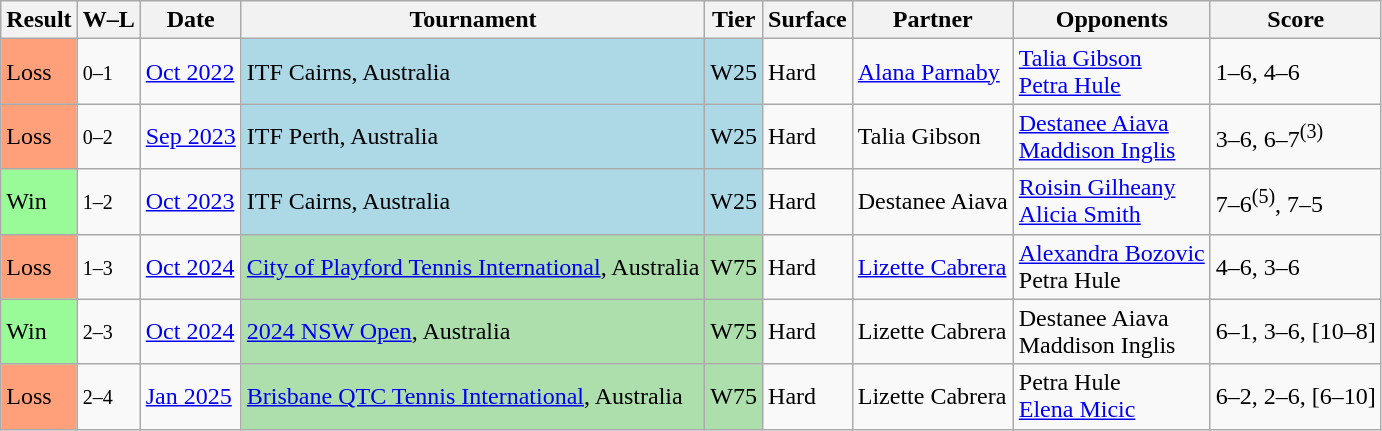<table class="sortable wikitable">
<tr>
<th>Result</th>
<th class="unsortable">W–L</th>
<th>Date</th>
<th>Tournament</th>
<th>Tier</th>
<th>Surface</th>
<th>Partner</th>
<th>Opponents</th>
<th class="unsortable">Score</th>
</tr>
<tr>
<td style="background:#ffa07a;">Loss</td>
<td><small>0–1</small></td>
<td><a href='#'>Oct 2022</a></td>
<td style="background:lightblue;">ITF Cairns, Australia</td>
<td style="background:lightblue;">W25</td>
<td>Hard</td>
<td> <a href='#'>Alana Parnaby</a></td>
<td> <a href='#'>Talia Gibson</a> <br>  <a href='#'>Petra Hule</a></td>
<td>1–6, 4–6</td>
</tr>
<tr>
<td style="background:#ffa07a;">Loss</td>
<td><small>0–2</small></td>
<td><a href='#'>Sep 2023</a></td>
<td style="background:lightblue;">ITF Perth, Australia</td>
<td style="background:lightblue;">W25</td>
<td>Hard</td>
<td> Talia Gibson</td>
<td> <a href='#'>Destanee Aiava</a> <br>  <a href='#'>Maddison Inglis</a></td>
<td>3–6, 6–7<sup>(3)</sup></td>
</tr>
<tr>
<td style="background:#98fb98;">Win</td>
<td><small>1–2</small></td>
<td><a href='#'>Oct 2023</a></td>
<td style="background:lightblue;">ITF Cairns, Australia</td>
<td style="background:lightblue;">W25</td>
<td>Hard</td>
<td> Destanee Aiava</td>
<td> <a href='#'>Roisin Gilheany</a> <br>  <a href='#'>Alicia Smith</a></td>
<td>7–6<sup>(5)</sup>, 7–5</td>
</tr>
<tr>
<td style="background:#ffa07a;">Loss</td>
<td><small>1–3</small></td>
<td><a href='#'>Oct 2024</a></td>
<td style="background:#addfad;"><a href='#'>City of Playford Tennis International</a>, Australia</td>
<td style="background:#addfad;">W75</td>
<td>Hard</td>
<td> <a href='#'>Lizette Cabrera</a></td>
<td> <a href='#'>Alexandra Bozovic</a> <br>  Petra Hule</td>
<td>4–6, 3–6</td>
</tr>
<tr>
<td style="background:#98fb98;">Win</td>
<td><small>2–3</small></td>
<td><a href='#'>Oct 2024</a></td>
<td style="background:#addfad;"><a href='#'>2024 NSW Open</a>, Australia</td>
<td style="background:#addfad;">W75</td>
<td>Hard</td>
<td> Lizette Cabrera</td>
<td> Destanee Aiava <br>  Maddison Inglis</td>
<td>6–1, 3–6, [10–8]</td>
</tr>
<tr>
<td style="background:#ffa07a;">Loss</td>
<td><small>2–4</small></td>
<td><a href='#'>Jan 2025</a></td>
<td style="background:#addfad;"><a href='#'>Brisbane QTC Tennis International</a>, Australia</td>
<td style="background:#addfad;">W75</td>
<td>Hard</td>
<td> Lizette Cabrera</td>
<td> Petra Hule <br>  <a href='#'>Elena Micic</a></td>
<td>6–2, 2–6, [6–10]</td>
</tr>
</table>
